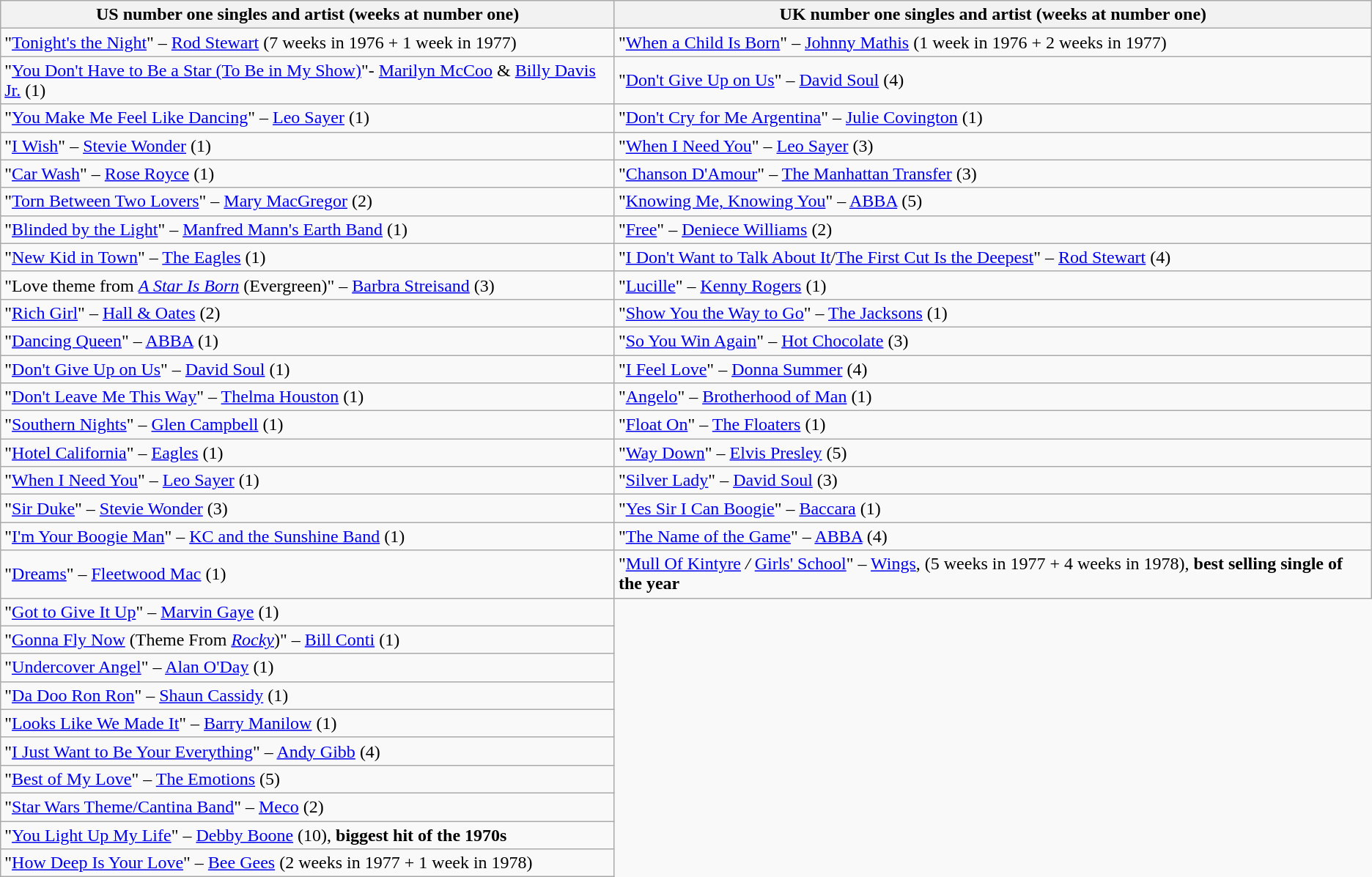<table class="wikitable" style="border:1px;;">
<tr>
<th>US number one singles and artist (weeks at number one)</th>
<th>UK number one singles and artist (weeks at number one)</th>
</tr>
<tr>
<td>"<a href='#'>Tonight's the Night</a>" – <a href='#'>Rod Stewart</a> (7 weeks in 1976 + 1 week in 1977)</td>
<td>"<a href='#'>When a Child Is Born</a>" – <a href='#'>Johnny Mathis</a> (1 week in 1976 + 2 weeks in 1977)</td>
</tr>
<tr>
<td>"<a href='#'>You Don't Have to Be a Star (To Be in My Show)</a>"- <a href='#'>Marilyn McCoo</a> & <a href='#'>Billy Davis Jr.</a> (1)</td>
<td>"<a href='#'>Don't Give Up on Us</a>" – <a href='#'>David Soul</a> (4)</td>
</tr>
<tr>
<td>"<a href='#'>You Make Me Feel Like Dancing</a>" – <a href='#'>Leo Sayer</a> (1)</td>
<td>"<a href='#'>Don't Cry for Me Argentina</a>" – <a href='#'>Julie Covington</a> (1)</td>
</tr>
<tr>
<td>"<a href='#'>I Wish</a>" – <a href='#'>Stevie Wonder</a> (1)</td>
<td>"<a href='#'>When I Need You</a>" – <a href='#'>Leo Sayer</a> (3)</td>
</tr>
<tr>
<td>"<a href='#'>Car Wash</a>" – <a href='#'>Rose Royce</a> (1)</td>
<td>"<a href='#'>Chanson D'Amour</a>" – <a href='#'>The Manhattan Transfer</a> (3)</td>
</tr>
<tr>
<td>"<a href='#'>Torn Between Two Lovers</a>" – <a href='#'>Mary MacGregor</a> (2)</td>
<td>"<a href='#'>Knowing Me, Knowing You</a>" – <a href='#'>ABBA</a> (5)</td>
</tr>
<tr>
<td>"<a href='#'>Blinded by the Light</a>" – <a href='#'>Manfred Mann's Earth Band</a> (1)</td>
<td>"<a href='#'>Free</a>" – <a href='#'>Deniece Williams</a> (2)</td>
</tr>
<tr>
<td>"<a href='#'>New Kid in Town</a>" – <a href='#'>The Eagles</a> (1)</td>
<td>"<a href='#'>I Don't Want to Talk About It</a>/<a href='#'>The First Cut Is the Deepest</a>" – <a href='#'>Rod Stewart</a> (4)</td>
</tr>
<tr>
<td>"Love theme from <em><a href='#'>A Star Is Born</a></em> (Evergreen)" – <a href='#'>Barbra Streisand</a> (3)</td>
<td>"<a href='#'>Lucille</a>" – <a href='#'>Kenny Rogers</a> (1)</td>
</tr>
<tr>
<td>"<a href='#'>Rich Girl</a>" – <a href='#'>Hall & Oates</a> (2)</td>
<td>"<a href='#'>Show You the Way to Go</a>" – <a href='#'>The Jacksons</a> (1)</td>
</tr>
<tr>
<td>"<a href='#'>Dancing Queen</a>" – <a href='#'>ABBA</a> (1)</td>
<td>"<a href='#'>So You Win Again</a>" – <a href='#'>Hot Chocolate</a> (3)</td>
</tr>
<tr>
<td>"<a href='#'>Don't Give Up on Us</a>" – <a href='#'>David Soul</a> (1)</td>
<td>"<a href='#'>I Feel Love</a>" – <a href='#'>Donna Summer</a> (4)</td>
</tr>
<tr>
<td>"<a href='#'>Don't Leave Me This Way</a>" – <a href='#'>Thelma Houston</a> (1)</td>
<td>"<a href='#'>Angelo</a>" – <a href='#'>Brotherhood of Man</a> (1)</td>
</tr>
<tr>
<td>"<a href='#'>Southern Nights</a>" – <a href='#'>Glen Campbell</a> (1)</td>
<td>"<a href='#'>Float On</a>" – <a href='#'>The Floaters</a> (1)</td>
</tr>
<tr>
<td>"<a href='#'>Hotel California</a>" – <a href='#'>Eagles</a> (1)</td>
<td>"<a href='#'>Way Down</a>" – <a href='#'>Elvis Presley</a> (5)</td>
</tr>
<tr>
<td>"<a href='#'>When I Need You</a>" – <a href='#'>Leo Sayer</a> (1)</td>
<td>"<a href='#'>Silver Lady</a>" – <a href='#'>David Soul</a> (3)</td>
</tr>
<tr>
<td>"<a href='#'>Sir Duke</a>" – <a href='#'>Stevie Wonder</a> (3)</td>
<td>"<a href='#'>Yes Sir I Can Boogie</a>" – <a href='#'>Baccara</a> (1)</td>
</tr>
<tr>
<td>"<a href='#'>I'm Your Boogie Man</a>" – <a href='#'>KC and the Sunshine Band</a> (1)</td>
<td>"<a href='#'>The Name of the Game</a>" – <a href='#'>ABBA</a> (4)</td>
</tr>
<tr>
<td>"<a href='#'>Dreams</a>" – <a href='#'>Fleetwood Mac</a> (1)</td>
<td>"<a href='#'>Mull Of Kintyre</a><em> / </em><a href='#'>Girls' School</a>" – <a href='#'>Wings</a>, (5 weeks in 1977 + 4 weeks in 1978), <strong>best selling single of the year</strong></td>
</tr>
<tr>
<td>"<a href='#'>Got to Give It Up</a>" – <a href='#'>Marvin Gaye</a> (1)</td>
</tr>
<tr>
<td>"<a href='#'>Gonna Fly Now</a> (Theme From <em><a href='#'>Rocky</a></em>)" – <a href='#'>Bill Conti</a> (1)</td>
</tr>
<tr>
<td>"<a href='#'>Undercover Angel</a>" – <a href='#'>Alan O'Day</a> (1)</td>
</tr>
<tr>
<td>"<a href='#'>Da Doo Ron Ron</a>" – <a href='#'>Shaun Cassidy</a> (1)</td>
</tr>
<tr>
<td>"<a href='#'>Looks Like We Made It</a>" – <a href='#'>Barry Manilow</a> (1)</td>
</tr>
<tr>
<td>"<a href='#'>I Just Want to Be Your Everything</a>" – <a href='#'>Andy Gibb</a> (4)</td>
</tr>
<tr>
<td>"<a href='#'>Best of My Love</a>" – <a href='#'>The Emotions</a> (5)</td>
</tr>
<tr>
<td>"<a href='#'>Star Wars Theme/Cantina Band</a>" – <a href='#'>Meco</a> (2)</td>
</tr>
<tr>
<td>"<a href='#'>You Light Up My Life</a>" – <a href='#'>Debby Boone</a> (10), <strong>biggest hit of the 1970s</strong></td>
</tr>
<tr>
<td>"<a href='#'>How Deep Is Your Love</a>" – <a href='#'>Bee Gees</a> (2 weeks in 1977 + 1 week in 1978)</td>
</tr>
</table>
